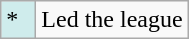<table class="wikitable">
<tr>
<td style="background:#CFECEC; width:1em">*</td>
<td>Led the league</td>
</tr>
</table>
